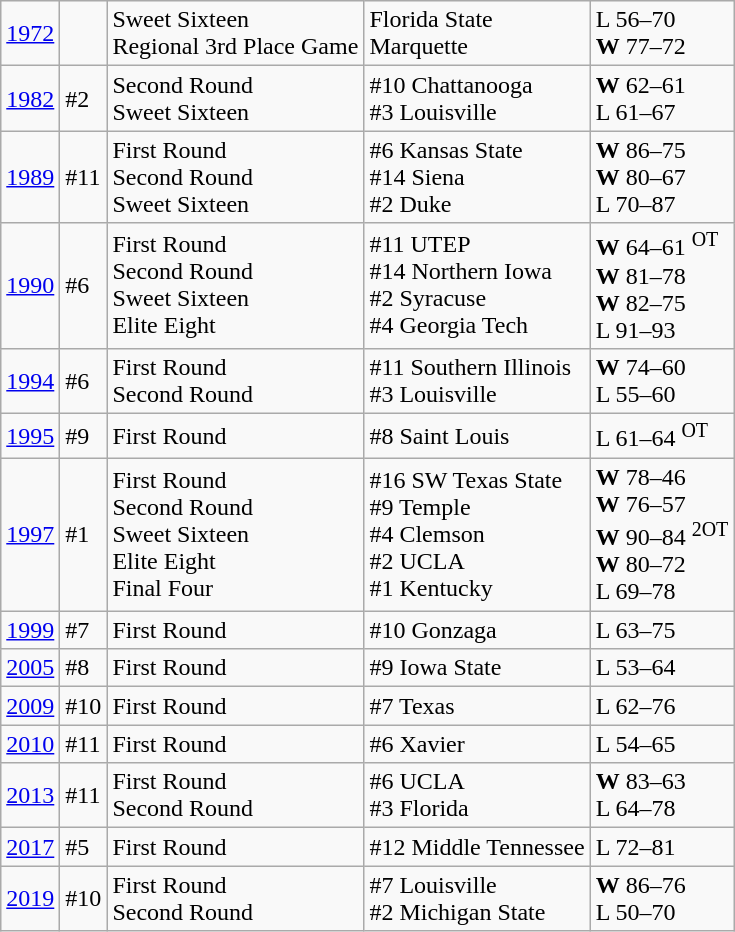<table class="wikitable">
<tr>
<td><a href='#'>1972</a></td>
<td></td>
<td>Sweet Sixteen<br>Regional 3rd Place Game</td>
<td>Florida State<br>Marquette</td>
<td>L 56–70<br><strong>W</strong> 77–72</td>
</tr>
<tr>
<td><a href='#'>1982</a></td>
<td>#2</td>
<td>Second Round<br>Sweet Sixteen</td>
<td>#10 Chattanooga<br>#3 Louisville</td>
<td><strong>W</strong> 62–61<br>L 61–67</td>
</tr>
<tr>
<td><a href='#'>1989</a></td>
<td>#11</td>
<td>First Round<br>Second Round<br>Sweet Sixteen</td>
<td>#6 Kansas State<br>#14 Siena<br>#2 Duke</td>
<td><strong>W</strong> 86–75<br><strong>W</strong> 80–67<br>L 70–87</td>
</tr>
<tr>
<td><a href='#'>1990</a></td>
<td>#6</td>
<td>First Round<br>Second Round<br>Sweet Sixteen<br>Elite Eight</td>
<td>#11 UTEP<br>#14 Northern Iowa<br>#2 Syracuse<br>#4 Georgia Tech</td>
<td><strong>W</strong> 64–61 <sup>OT</sup><br><strong>W</strong> 81–78<br><strong>W</strong> 82–75<br>L 91–93</td>
</tr>
<tr>
<td><a href='#'>1994</a></td>
<td>#6</td>
<td>First Round<br>Second Round</td>
<td>#11 Southern Illinois<br>#3 Louisville</td>
<td><strong>W</strong> 74–60<br>L 55–60</td>
</tr>
<tr>
<td><a href='#'>1995</a></td>
<td>#9</td>
<td>First Round</td>
<td>#8 Saint Louis</td>
<td>L 61–64 <sup>OT</sup></td>
</tr>
<tr>
<td><a href='#'>1997</a></td>
<td>#1</td>
<td>First Round<br>Second Round<br>Sweet Sixteen<br>Elite Eight<br>Final Four</td>
<td>#16 SW Texas State<br>#9 Temple<br>#4 Clemson<br>#2 UCLA<br>#1 Kentucky</td>
<td><strong>W</strong> 78–46<br><strong>W</strong> 76–57<br><strong>W</strong> 90–84 <sup>2OT</sup><br><strong>W</strong> 80–72<br>L 69–78</td>
</tr>
<tr>
<td><a href='#'>1999</a></td>
<td>#7</td>
<td>First Round</td>
<td>#10 Gonzaga</td>
<td>L 63–75</td>
</tr>
<tr>
<td><a href='#'>2005</a></td>
<td>#8</td>
<td>First Round</td>
<td>#9 Iowa State</td>
<td>L 53–64</td>
</tr>
<tr>
<td><a href='#'>2009</a></td>
<td>#10</td>
<td>First Round</td>
<td>#7 Texas</td>
<td>L 62–76</td>
</tr>
<tr>
<td><a href='#'>2010</a></td>
<td>#11</td>
<td>First Round</td>
<td>#6 Xavier</td>
<td>L 54–65</td>
</tr>
<tr>
<td><a href='#'>2013</a></td>
<td>#11</td>
<td>First Round<br>Second Round</td>
<td>#6 UCLA<br>#3 Florida</td>
<td><strong>W</strong> 83–63<br>L 64–78</td>
</tr>
<tr>
<td><a href='#'>2017</a></td>
<td>#5</td>
<td>First Round</td>
<td>#12 Middle Tennessee</td>
<td>L 72–81</td>
</tr>
<tr>
<td><a href='#'>2019</a></td>
<td>#10</td>
<td>First Round<br>Second Round</td>
<td>#7 Louisville<br>#2 Michigan State</td>
<td><strong>W</strong> 86–76<br>L 50–70</td>
</tr>
</table>
